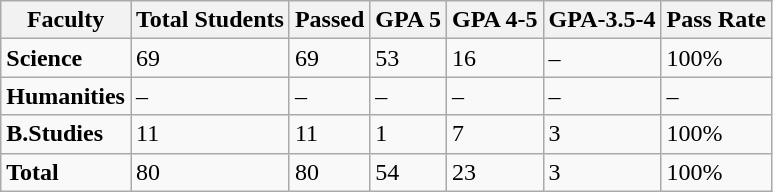<table class="wikitable">
<tr>
<th><strong>Faculty</strong></th>
<th><strong>Total Students</strong></th>
<th><strong>Passed</strong></th>
<th><strong>GPA 5</strong></th>
<th><strong>GPA 4-5</strong></th>
<th><strong>GPA-3.5-4</strong></th>
<th><strong>Pass Rate</strong></th>
</tr>
<tr>
<td><strong>Science</strong></td>
<td>69</td>
<td>69</td>
<td>53</td>
<td>16</td>
<td>–</td>
<td>100%</td>
</tr>
<tr>
<td><strong>Humanities</strong></td>
<td>–</td>
<td>–</td>
<td>–</td>
<td>–</td>
<td>–</td>
<td>–</td>
</tr>
<tr>
<td><strong>B.Studies</strong></td>
<td>11</td>
<td>11</td>
<td>1</td>
<td>7</td>
<td>3</td>
<td>100%</td>
</tr>
<tr>
<td><strong>Total</strong></td>
<td>80</td>
<td>80</td>
<td>54</td>
<td>23</td>
<td>3</td>
<td>100%</td>
</tr>
</table>
